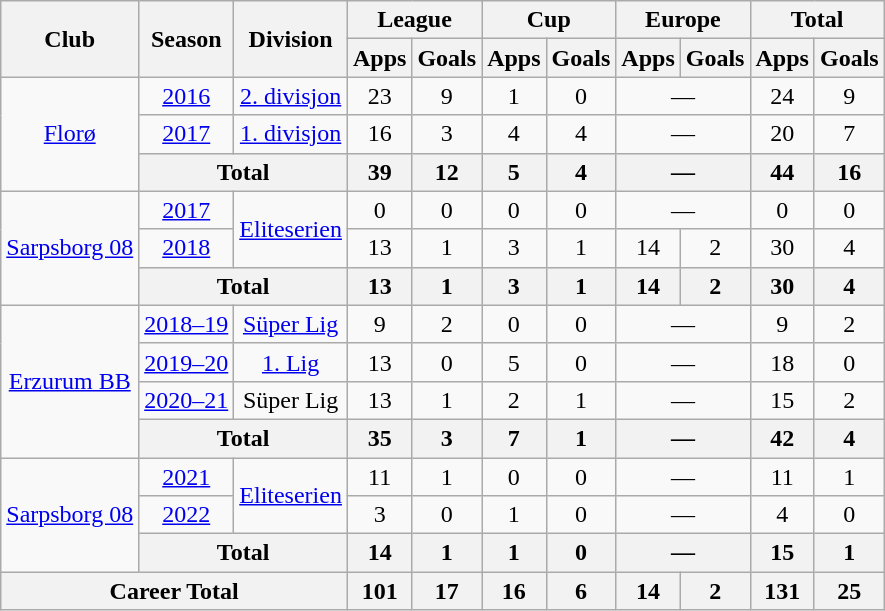<table class="wikitable" style="text-align:center">
<tr>
<th rowspan="2">Club</th>
<th rowspan="2">Season</th>
<th rowspan="2">Division</th>
<th colspan="2">League</th>
<th colspan="2">Cup</th>
<th colspan="2">Europe</th>
<th colspan="2">Total</th>
</tr>
<tr>
<th>Apps</th>
<th>Goals</th>
<th>Apps</th>
<th>Goals</th>
<th>Apps</th>
<th>Goals</th>
<th>Apps</th>
<th>Goals</th>
</tr>
<tr>
<td rowspan="3"><a href='#'>Florø</a></td>
<td><a href='#'>2016</a></td>
<td><a href='#'>2. divisjon</a></td>
<td>23</td>
<td>9</td>
<td>1</td>
<td>0</td>
<td colspan="2">—</td>
<td>24</td>
<td>9</td>
</tr>
<tr>
<td><a href='#'>2017</a></td>
<td><a href='#'>1. divisjon</a></td>
<td>16</td>
<td>3</td>
<td>4</td>
<td>4</td>
<td colspan="2">—</td>
<td>20</td>
<td>7</td>
</tr>
<tr>
<th colspan="2">Total</th>
<th>39</th>
<th>12</th>
<th>5</th>
<th>4</th>
<th colspan="2">—</th>
<th>44</th>
<th>16</th>
</tr>
<tr>
<td rowspan="3"><a href='#'>Sarpsborg 08</a></td>
<td><a href='#'>2017</a></td>
<td rowspan="2"><a href='#'>Eliteserien</a></td>
<td>0</td>
<td>0</td>
<td>0</td>
<td>0</td>
<td colspan="2">—</td>
<td>0</td>
<td>0</td>
</tr>
<tr>
<td><a href='#'>2018</a></td>
<td>13</td>
<td>1</td>
<td>3</td>
<td>1</td>
<td>14</td>
<td>2</td>
<td>30</td>
<td>4</td>
</tr>
<tr>
<th colspan="2">Total</th>
<th>13</th>
<th>1</th>
<th>3</th>
<th>1</th>
<th>14</th>
<th>2</th>
<th>30</th>
<th>4</th>
</tr>
<tr>
<td rowspan="4"><a href='#'>Erzurum BB</a></td>
<td><a href='#'>2018–19</a></td>
<td><a href='#'>Süper Lig</a></td>
<td>9</td>
<td>2</td>
<td>0</td>
<td>0</td>
<td colspan="2">—</td>
<td>9</td>
<td>2</td>
</tr>
<tr>
<td><a href='#'>2019–20</a></td>
<td><a href='#'>1. Lig</a></td>
<td>13</td>
<td>0</td>
<td>5</td>
<td>0</td>
<td colspan="2">—</td>
<td>18</td>
<td>0</td>
</tr>
<tr>
<td><a href='#'>2020–21</a></td>
<td>Süper Lig</td>
<td>13</td>
<td>1</td>
<td>2</td>
<td>1</td>
<td colspan="2">—</td>
<td>15</td>
<td>2</td>
</tr>
<tr>
<th colspan="2">Total</th>
<th>35</th>
<th>3</th>
<th>7</th>
<th>1</th>
<th colspan="2">—</th>
<th>42</th>
<th>4</th>
</tr>
<tr>
<td rowspan="3"><a href='#'>Sarpsborg 08</a></td>
<td><a href='#'>2021</a></td>
<td rowspan="2"><a href='#'>Eliteserien</a></td>
<td>11</td>
<td>1</td>
<td>0</td>
<td>0</td>
<td colspan="2">—</td>
<td>11</td>
<td>1</td>
</tr>
<tr>
<td><a href='#'>2022</a></td>
<td>3</td>
<td>0</td>
<td>1</td>
<td>0</td>
<td colspan="2">—</td>
<td>4</td>
<td>0</td>
</tr>
<tr>
<th colspan="2">Total</th>
<th>14</th>
<th>1</th>
<th>1</th>
<th>0</th>
<th colspan="2">—</th>
<th>15</th>
<th>1</th>
</tr>
<tr>
<th colspan="3">Career Total</th>
<th>101</th>
<th>17</th>
<th>16</th>
<th>6</th>
<th>14</th>
<th>2</th>
<th>131</th>
<th>25</th>
</tr>
</table>
